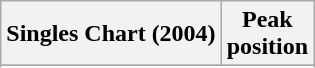<table class="wikitable sortable plainrowheaders">
<tr>
<th>Singles Chart (2004)</th>
<th>Peak<br>position</th>
</tr>
<tr>
</tr>
<tr>
</tr>
</table>
